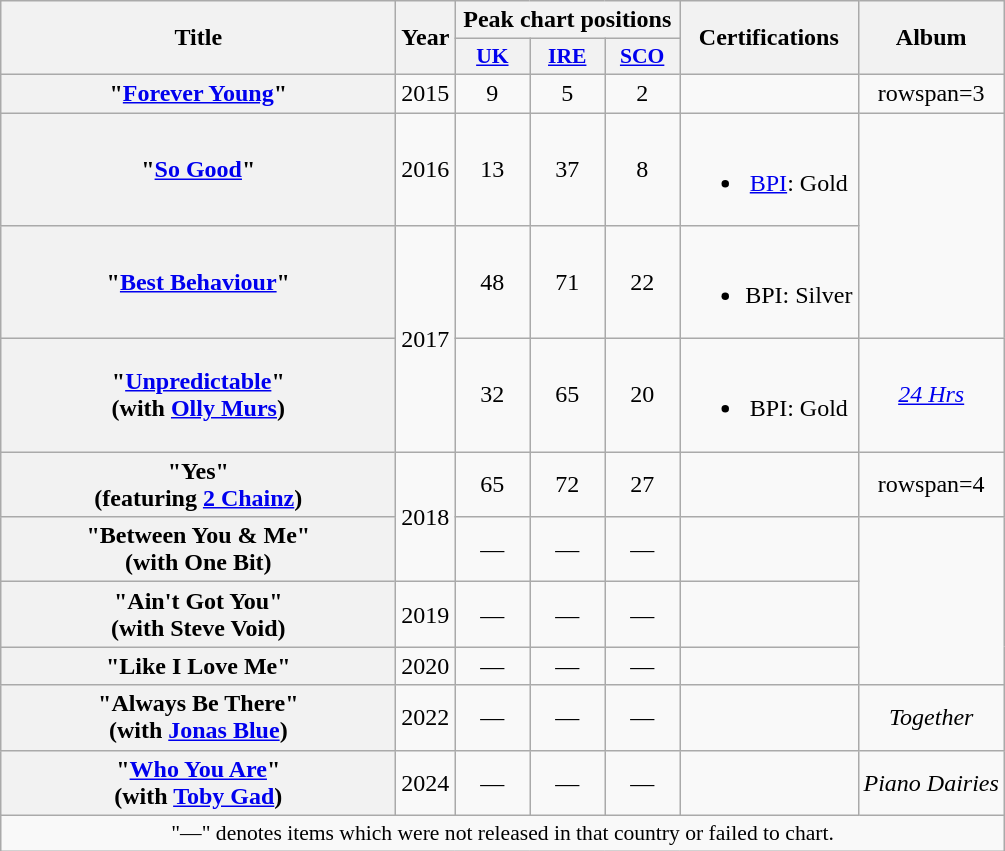<table class="wikitable plainrowheaders" style="text-align:center;">
<tr>
<th scope="col" rowspan=2 style="width:16em;">Title</th>
<th scope="col" rowspan=2 style="width:1em;">Year</th>
<th scope="col" colspan=3>Peak chart positions</th>
<th scope="col" rowspan=2>Certifications</th>
<th scope="col" rowspan=2>Album</th>
</tr>
<tr>
<th scope="col" style="width:3em;font-size:90%;"><a href='#'>UK</a><br></th>
<th scope="col" style="width:3em;font-size:90%;"><a href='#'>IRE</a><br></th>
<th scope="col" style="width:3em;font-size:90%;"><a href='#'>SCO</a><br></th>
</tr>
<tr>
<th scope="row">"<a href='#'>Forever Young</a>"</th>
<td>2015</td>
<td>9</td>
<td>5</td>
<td>2</td>
<td></td>
<td>rowspan=3 </td>
</tr>
<tr>
<th scope="row">"<a href='#'>So Good</a>"</th>
<td>2016</td>
<td>13</td>
<td>37</td>
<td>8</td>
<td><br><ul><li><a href='#'>BPI</a>: Gold</li></ul></td>
</tr>
<tr>
<th scope="row">"<a href='#'>Best Behaviour</a>"</th>
<td rowspan=2>2017</td>
<td>48</td>
<td>71</td>
<td>22</td>
<td><br><ul><li>BPI: Silver</li></ul></td>
</tr>
<tr>
<th scope="row">"<a href='#'>Unpredictable</a>"<br><span>(with <a href='#'>Olly Murs</a>)</span></th>
<td>32</td>
<td>65</td>
<td>20</td>
<td><br><ul><li>BPI: Gold</li></ul></td>
<td><em><a href='#'>24 Hrs</a></em></td>
</tr>
<tr>
<th scope="row">"Yes"<br><span>(featuring <a href='#'>2 Chainz</a>)</span></th>
<td rowspan=2>2018</td>
<td>65</td>
<td>72</td>
<td>27</td>
<td></td>
<td>rowspan=4 </td>
</tr>
<tr>
<th scope="row">"Between You & Me"<br><span>(with One Bit)</span></th>
<td>—</td>
<td>—</td>
<td>—</td>
<td></td>
</tr>
<tr>
<th scope="row">"Ain't Got You"<br><span>(with Steve Void)</span></th>
<td>2019</td>
<td>—</td>
<td>—</td>
<td>—</td>
<td></td>
</tr>
<tr>
<th scope="row">"Like I Love Me"</th>
<td>2020</td>
<td>—</td>
<td>—</td>
<td>—</td>
<td></td>
</tr>
<tr>
<th scope="row">"Always Be There"<br><span>(with <a href='#'>Jonas Blue</a>)</span></th>
<td>2022</td>
<td>—</td>
<td>—</td>
<td>—</td>
<td></td>
<td><em>Together</em></td>
</tr>
<tr>
<th scope="row">"<a href='#'>Who You Are</a>"<br><span>(with <a href='#'>Toby Gad</a>)</span></th>
<td>2024</td>
<td>—</td>
<td>—</td>
<td>—</td>
<td></td>
<td><em>Piano Dairies</em></td>
</tr>
<tr>
<td colspan=7 style="font-size:90%;">"—" denotes items which were not released in that country or failed to chart.</td>
</tr>
</table>
